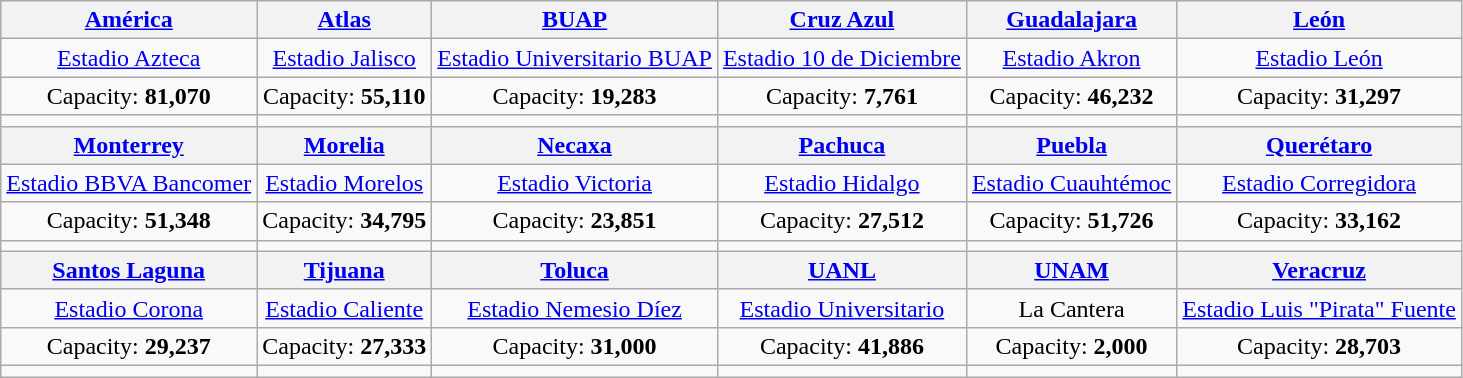<table class="wikitable" style="text-align:center">
<tr>
<th><a href='#'>América</a></th>
<th><a href='#'>Atlas</a></th>
<th><a href='#'>BUAP</a></th>
<th><a href='#'>Cruz Azul</a></th>
<th><a href='#'>Guadalajara</a></th>
<th><a href='#'>León</a></th>
</tr>
<tr>
<td><a href='#'>Estadio Azteca</a></td>
<td><a href='#'>Estadio Jalisco</a></td>
<td><a href='#'>Estadio Universitario BUAP</a></td>
<td><a href='#'>Estadio 10 de Diciembre</a></td>
<td><a href='#'>Estadio Akron</a></td>
<td><a href='#'>Estadio León</a></td>
</tr>
<tr>
<td>Capacity: <strong>81,070</strong></td>
<td>Capacity: <strong>55,110</strong></td>
<td>Capacity: <strong>19,283</strong></td>
<td>Capacity: <strong>7,761</strong></td>
<td>Capacity: <strong>46,232</strong></td>
<td>Capacity: <strong>31,297</strong></td>
</tr>
<tr>
<td></td>
<td></td>
<td></td>
<td></td>
<td></td>
<td></td>
</tr>
<tr>
<th><a href='#'>Monterrey</a></th>
<th><a href='#'>Morelia</a></th>
<th><a href='#'>Necaxa</a></th>
<th><a href='#'>Pachuca</a></th>
<th><a href='#'>Puebla</a></th>
<th><a href='#'>Querétaro</a></th>
</tr>
<tr>
<td><a href='#'>Estadio BBVA Bancomer</a></td>
<td><a href='#'>Estadio Morelos</a></td>
<td><a href='#'>Estadio Victoria</a></td>
<td><a href='#'>Estadio Hidalgo</a></td>
<td><a href='#'>Estadio Cuauhtémoc</a></td>
<td><a href='#'>Estadio Corregidora</a></td>
</tr>
<tr>
<td>Capacity: <strong>51,348</strong></td>
<td>Capacity: <strong>34,795</strong></td>
<td>Capacity: <strong>23,851</strong></td>
<td>Capacity: <strong>27,512</strong></td>
<td>Capacity: <strong>51,726</strong></td>
<td>Capacity: <strong>33,162</strong></td>
</tr>
<tr>
<td></td>
<td></td>
<td></td>
<td></td>
<td></td>
<td></td>
</tr>
<tr>
<th><a href='#'>Santos Laguna</a></th>
<th><a href='#'>Tijuana</a></th>
<th><a href='#'>Toluca</a></th>
<th><a href='#'>UANL</a></th>
<th><a href='#'>UNAM</a></th>
<th><a href='#'>Veracruz</a></th>
</tr>
<tr>
<td><a href='#'>Estadio Corona</a></td>
<td><a href='#'>Estadio Caliente</a></td>
<td><a href='#'>Estadio Nemesio Díez</a></td>
<td><a href='#'>Estadio Universitario</a></td>
<td>La Cantera</td>
<td><a href='#'>Estadio Luis "Pirata" Fuente</a></td>
</tr>
<tr>
<td>Capacity: <strong>29,237</strong></td>
<td>Capacity: <strong>27,333</strong></td>
<td>Capacity: <strong>31,000</strong></td>
<td>Capacity: <strong>41,886</strong></td>
<td>Capacity: <strong>2,000</strong></td>
<td>Capacity: <strong>28,703</strong></td>
</tr>
<tr>
<td></td>
<td></td>
<td></td>
<td></td>
<td></td>
<td></td>
</tr>
</table>
